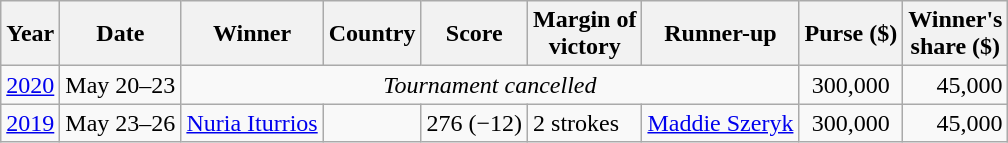<table class="wikitable">
<tr>
<th>Year</th>
<th>Date</th>
<th>Winner</th>
<th>Country</th>
<th>Score</th>
<th>Margin of<br>victory</th>
<th>Runner-up</th>
<th>Purse ($)</th>
<th>Winner's<br>share ($)</th>
</tr>
<tr>
<td><a href='#'>2020</a></td>
<td>May 20–23</td>
<td colspan=5 align=center><em>Tournament cancelled</em></td>
<td align=center>300,000</td>
<td align=right>45,000</td>
</tr>
<tr>
<td><a href='#'>2019</a></td>
<td>May 23–26</td>
<td><a href='#'>Nuria Iturrios</a></td>
<td></td>
<td>276 (−12)</td>
<td>2 strokes</td>
<td> <a href='#'>Maddie Szeryk</a></td>
<td align=center>300,000</td>
<td align=right>45,000</td>
</tr>
</table>
